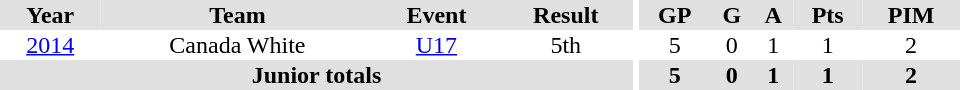<table border="0" cellpadding="1" cellspacing="0" ID="Table3" style="text-align:center; width:40em">
<tr ALIGN="center" bgcolor="#e0e0e0">
<th>Year</th>
<th>Team</th>
<th>Event</th>
<th>Result</th>
<th rowspan="102" bgcolor="#ffffff"></th>
<th>GP</th>
<th>G</th>
<th>A</th>
<th>Pts</th>
<th>PIM</th>
</tr>
<tr>
<td><a href='#'>2014</a></td>
<td>Canada White</td>
<td><a href='#'>U17</a></td>
<td>5th</td>
<td>5</td>
<td>0</td>
<td>1</td>
<td>1</td>
<td>2</td>
</tr>
<tr bgcolor="#e0e0e0">
<th colspan="4">Junior totals</th>
<th>5</th>
<th>0</th>
<th>1</th>
<th>1</th>
<th>2</th>
</tr>
</table>
